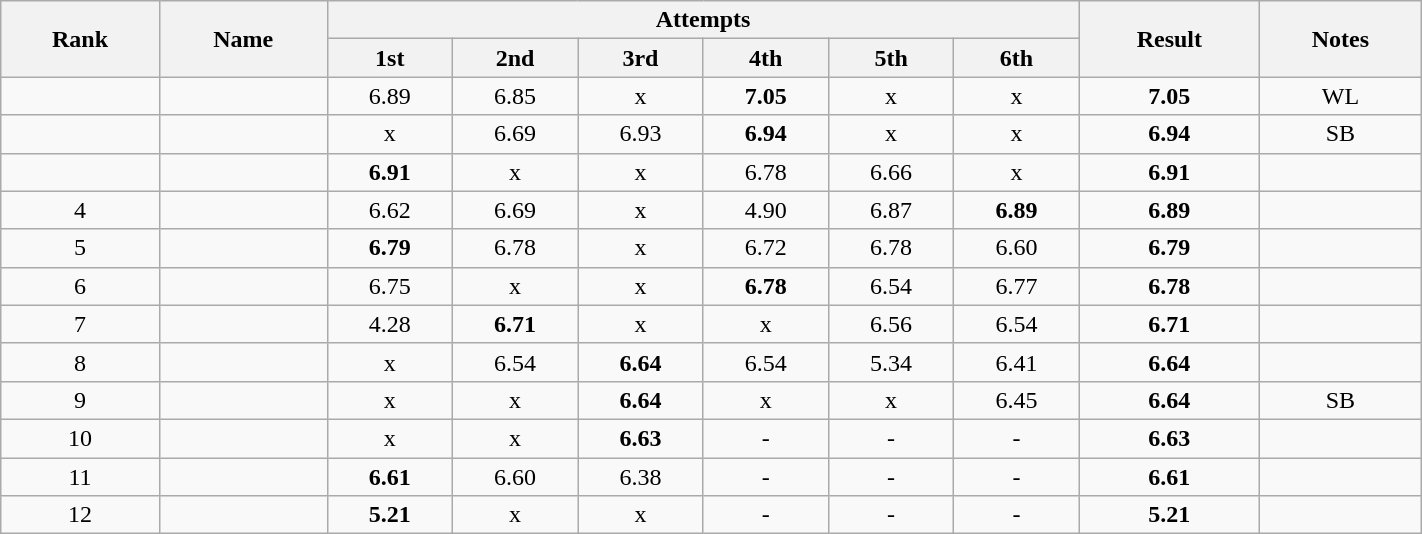<table class="wikitable sortable" width=75%>
<tr>
<th rowspan="2">Rank</th>
<th rowspan="2">Name</th>
<th colspan="6">Attempts</th>
<th rowspan="2">Result</th>
<th rowspan="2">Notes</th>
</tr>
<tr>
<th>1st</th>
<th>2nd</th>
<th>3rd</th>
<th>4th</th>
<th>5th</th>
<th>6th</th>
</tr>
<tr align="center">
<td></td>
<td align="left"></td>
<td>6.89</td>
<td>6.85</td>
<td>x</td>
<td><strong>7.05</strong></td>
<td>x</td>
<td>x</td>
<td><strong>7.05</strong></td>
<td>WL</td>
</tr>
<tr align="center">
<td></td>
<td align="left"></td>
<td>x</td>
<td>6.69</td>
<td>6.93</td>
<td><strong>6.94</strong></td>
<td>x</td>
<td>x</td>
<td><strong>6.94</strong></td>
<td>SB</td>
</tr>
<tr align="center">
<td></td>
<td align="left"></td>
<td><strong>6.91</strong></td>
<td>x</td>
<td>x</td>
<td>6.78</td>
<td>6.66</td>
<td>x</td>
<td><strong>6.91</strong></td>
<td></td>
</tr>
<tr align="center">
<td>4</td>
<td align="left"></td>
<td>6.62</td>
<td>6.69</td>
<td>x</td>
<td>4.90</td>
<td>6.87</td>
<td><strong>6.89</strong></td>
<td><strong>6.89</strong></td>
<td></td>
</tr>
<tr align="center">
<td>5</td>
<td align="left"></td>
<td><strong>6.79</strong></td>
<td>6.78</td>
<td>x</td>
<td>6.72</td>
<td>6.78</td>
<td>6.60</td>
<td><strong>6.79</strong></td>
<td></td>
</tr>
<tr align="center">
<td>6</td>
<td align="left"></td>
<td>6.75</td>
<td>x</td>
<td>x</td>
<td><strong>6.78</strong></td>
<td>6.54</td>
<td>6.77</td>
<td><strong>6.78</strong></td>
<td></td>
</tr>
<tr align="center">
<td>7</td>
<td align="left"></td>
<td>4.28</td>
<td><strong>6.71</strong></td>
<td>x</td>
<td>x</td>
<td>6.56</td>
<td>6.54</td>
<td><strong>6.71</strong></td>
<td></td>
</tr>
<tr align="center">
<td>8</td>
<td align="left"></td>
<td>x</td>
<td>6.54</td>
<td><strong>6.64</strong></td>
<td>6.54</td>
<td>5.34</td>
<td>6.41</td>
<td><strong>6.64</strong></td>
<td></td>
</tr>
<tr align="center">
<td>9</td>
<td align="left"></td>
<td>x</td>
<td>x</td>
<td><strong>6.64</strong></td>
<td>x</td>
<td>x</td>
<td>6.45</td>
<td><strong>6.64</strong></td>
<td>SB</td>
</tr>
<tr align="center">
<td>10</td>
<td align="left"></td>
<td>x</td>
<td>x</td>
<td><strong>6.63</strong></td>
<td>-</td>
<td>-</td>
<td>-</td>
<td><strong>6.63</strong></td>
<td></td>
</tr>
<tr align="center">
<td>11</td>
<td align="left"></td>
<td><strong>6.61</strong></td>
<td>6.60</td>
<td>6.38</td>
<td>-</td>
<td>-</td>
<td>-</td>
<td><strong>6.61</strong></td>
<td></td>
</tr>
<tr align="center">
<td>12</td>
<td align="left"></td>
<td><strong>5.21</strong></td>
<td>x</td>
<td>x</td>
<td>-</td>
<td>-</td>
<td>-</td>
<td><strong>5.21</strong></td>
<td></td>
</tr>
</table>
